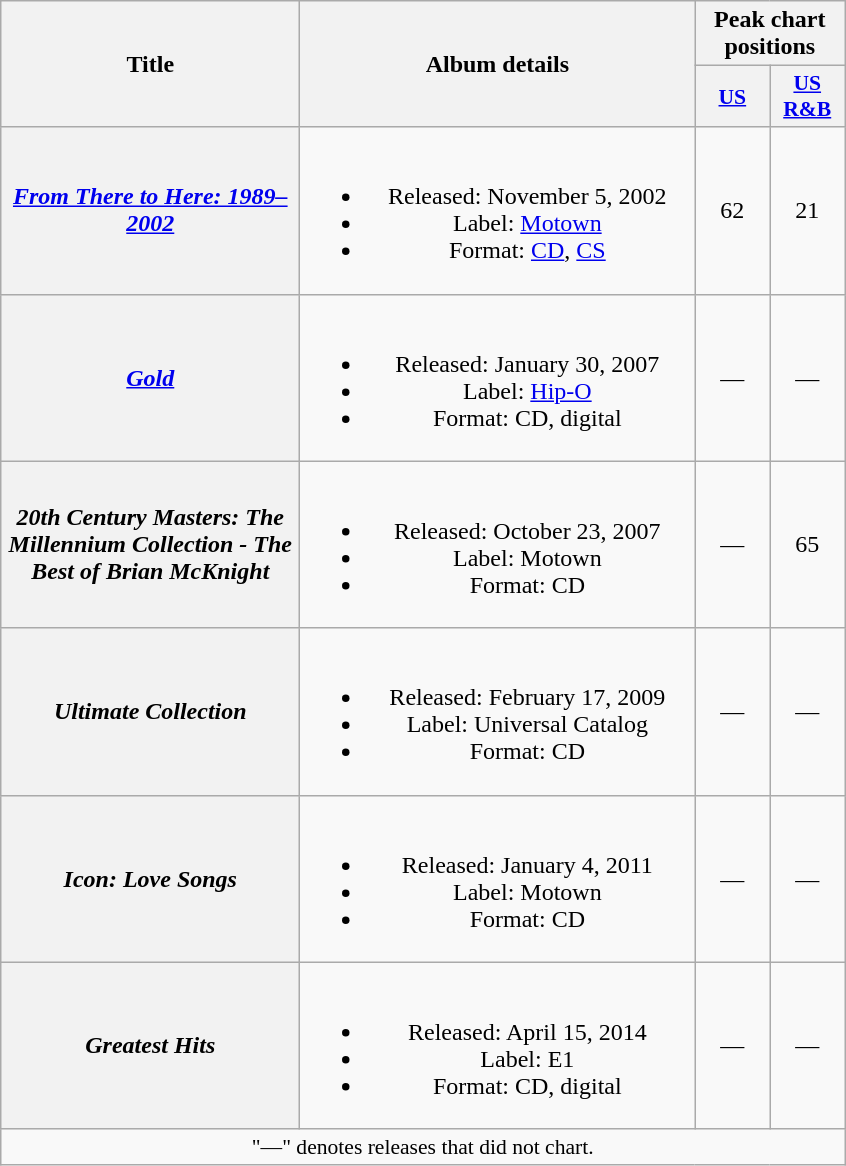<table class="wikitable plainrowheaders" style="text-align:center">
<tr>
<th scope="col" rowspan="2" style="width:12em;">Title</th>
<th scope="col" rowspan="2" style="width:16em;">Album details</th>
<th scope="col" colspan="2">Peak chart positions</th>
</tr>
<tr>
<th scope="col" style="width:3em;font-size:90%;"><a href='#'>US</a><br></th>
<th scope="col" style="width:3em;font-size:90%;"><a href='#'>US R&B</a><br></th>
</tr>
<tr>
<th scope="row"><em><a href='#'>From There to Here: 1989–2002</a></em></th>
<td><br><ul><li>Released: November 5, 2002</li><li>Label: <a href='#'>Motown</a></li><li>Format: <a href='#'>CD</a>, <a href='#'>CS</a></li></ul></td>
<td>62</td>
<td>21</td>
</tr>
<tr>
<th scope="row"><em><a href='#'>Gold</a></em></th>
<td><br><ul><li>Released: January 30, 2007</li><li>Label: <a href='#'>Hip-O</a></li><li>Format: CD, digital</li></ul></td>
<td>—</td>
<td>—</td>
</tr>
<tr>
<th scope="row"><em>20th Century Masters: The Millennium Collection - The Best of Brian McKnight</em></th>
<td><br><ul><li>Released: October 23, 2007</li><li>Label: Motown</li><li>Format: CD</li></ul></td>
<td>—</td>
<td>65</td>
</tr>
<tr>
<th scope="row"><em>Ultimate Collection</em></th>
<td><br><ul><li>Released: February 17, 2009</li><li>Label: Universal Catalog</li><li>Format: CD</li></ul></td>
<td>—</td>
<td>—</td>
</tr>
<tr>
<th scope="row"><em>Icon: Love Songs</em></th>
<td><br><ul><li>Released: January 4, 2011</li><li>Label: Motown</li><li>Format: CD</li></ul></td>
<td>—</td>
<td>—</td>
</tr>
<tr>
<th scope="row"><em>Greatest Hits</em></th>
<td><br><ul><li>Released: April 15, 2014</li><li>Label: E1</li><li>Format: CD, digital</li></ul></td>
<td>—</td>
<td>—</td>
</tr>
<tr>
<td colspan="11" style="font-size:90%">"—" denotes releases that did not chart.</td>
</tr>
</table>
